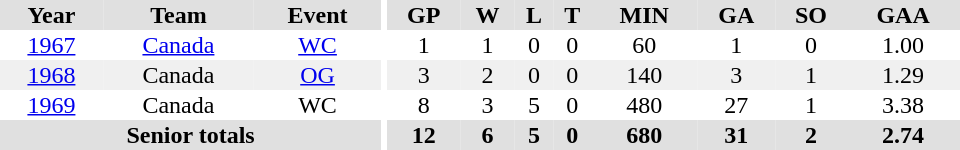<table border="0" cellpadding="1" cellspacing="0" ID="Table3" style="text-align:center; width:40em">
<tr ALIGN="center" bgcolor="#e0e0e0">
<th>Year</th>
<th>Team</th>
<th>Event</th>
<th rowspan="99" bgcolor="#ffffff"></th>
<th>GP</th>
<th>W</th>
<th>L</th>
<th>T</th>
<th>MIN</th>
<th>GA</th>
<th>SO</th>
<th>GAA</th>
</tr>
<tr>
<td><a href='#'>1967</a></td>
<td><a href='#'>Canada</a></td>
<td><a href='#'>WC</a></td>
<td>1</td>
<td>1</td>
<td>0</td>
<td>0</td>
<td>60</td>
<td>1</td>
<td>0</td>
<td>1.00</td>
</tr>
<tr bgcolor="#f0f0f0">
<td><a href='#'>1968</a></td>
<td>Canada</td>
<td><a href='#'>OG</a></td>
<td>3</td>
<td>2</td>
<td>0</td>
<td>0</td>
<td>140</td>
<td>3</td>
<td>1</td>
<td>1.29</td>
</tr>
<tr>
<td><a href='#'>1969</a></td>
<td>Canada</td>
<td>WC</td>
<td>8</td>
<td>3</td>
<td>5</td>
<td>0</td>
<td>480</td>
<td>27</td>
<td>1</td>
<td>3.38</td>
</tr>
<tr bgcolor="#e0e0e0">
<th colspan="3">Senior totals</th>
<th>12</th>
<th>6</th>
<th>5</th>
<th>0</th>
<th>680</th>
<th>31</th>
<th>2</th>
<th>2.74</th>
</tr>
</table>
